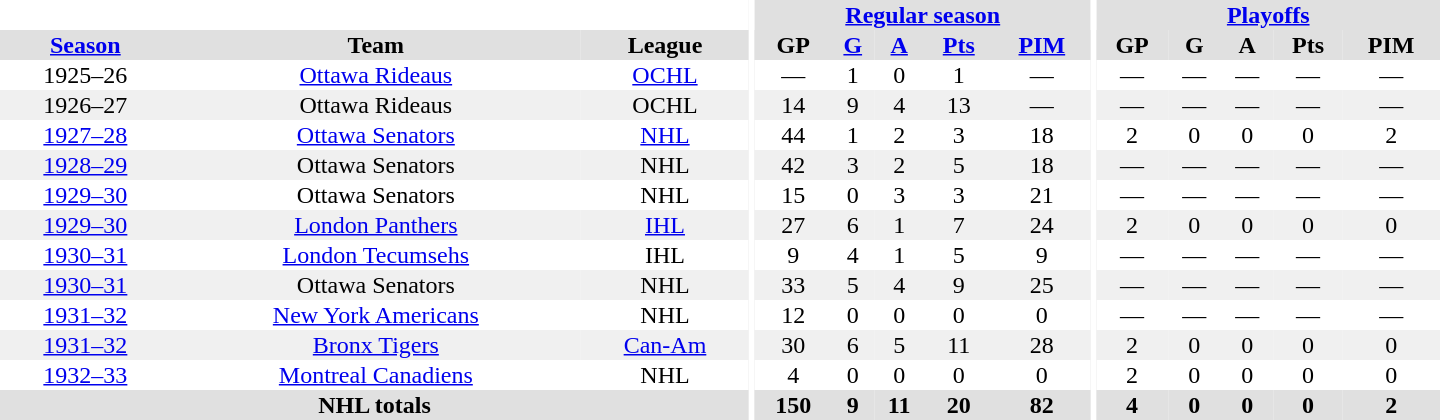<table border="0" cellpadding="1" cellspacing="0" style="text-align:center; width:60em">
<tr bgcolor="#e0e0e0">
<th colspan="3" bgcolor="#ffffff"></th>
<th rowspan="100" bgcolor="#ffffff"></th>
<th colspan="5"><a href='#'>Regular season</a></th>
<th rowspan="100" bgcolor="#ffffff"></th>
<th colspan="5"><a href='#'>Playoffs</a></th>
</tr>
<tr bgcolor="#e0e0e0">
<th><a href='#'>Season</a></th>
<th>Team</th>
<th>League</th>
<th>GP</th>
<th><a href='#'>G</a></th>
<th><a href='#'>A</a></th>
<th><a href='#'>Pts</a></th>
<th><a href='#'>PIM</a></th>
<th>GP</th>
<th>G</th>
<th>A</th>
<th>Pts</th>
<th>PIM</th>
</tr>
<tr>
<td>1925–26</td>
<td><a href='#'>Ottawa Rideaus</a></td>
<td><a href='#'>OCHL</a></td>
<td>—</td>
<td>1</td>
<td>0</td>
<td>1</td>
<td>—</td>
<td>—</td>
<td>—</td>
<td>—</td>
<td>—</td>
<td>—</td>
</tr>
<tr bgcolor="#f0f0f0">
<td>1926–27</td>
<td>Ottawa Rideaus</td>
<td>OCHL</td>
<td>14</td>
<td>9</td>
<td>4</td>
<td>13</td>
<td>—</td>
<td>—</td>
<td>—</td>
<td>—</td>
<td>—</td>
<td>—</td>
</tr>
<tr>
<td><a href='#'>1927–28</a></td>
<td><a href='#'>Ottawa Senators</a></td>
<td><a href='#'>NHL</a></td>
<td>44</td>
<td>1</td>
<td>2</td>
<td>3</td>
<td>18</td>
<td>2</td>
<td>0</td>
<td>0</td>
<td>0</td>
<td>2</td>
</tr>
<tr bgcolor="#f0f0f0">
<td><a href='#'>1928–29</a></td>
<td>Ottawa Senators</td>
<td>NHL</td>
<td>42</td>
<td>3</td>
<td>2</td>
<td>5</td>
<td>18</td>
<td>—</td>
<td>—</td>
<td>—</td>
<td>—</td>
<td>—</td>
</tr>
<tr>
<td><a href='#'>1929–30</a></td>
<td>Ottawa Senators</td>
<td>NHL</td>
<td>15</td>
<td>0</td>
<td>3</td>
<td>3</td>
<td>21</td>
<td>—</td>
<td>—</td>
<td>—</td>
<td>—</td>
<td>—</td>
</tr>
<tr bgcolor="#f0f0f0">
<td><a href='#'>1929–30</a></td>
<td><a href='#'>London Panthers</a></td>
<td><a href='#'>IHL</a></td>
<td>27</td>
<td>6</td>
<td>1</td>
<td>7</td>
<td>24</td>
<td>2</td>
<td>0</td>
<td>0</td>
<td>0</td>
<td>0</td>
</tr>
<tr>
<td><a href='#'>1930–31</a></td>
<td><a href='#'>London Tecumsehs</a></td>
<td>IHL</td>
<td>9</td>
<td>4</td>
<td>1</td>
<td>5</td>
<td>9</td>
<td>—</td>
<td>—</td>
<td>—</td>
<td>—</td>
<td>—</td>
</tr>
<tr bgcolor="#f0f0f0">
<td><a href='#'>1930–31</a></td>
<td>Ottawa Senators</td>
<td>NHL</td>
<td>33</td>
<td>5</td>
<td>4</td>
<td>9</td>
<td>25</td>
<td>—</td>
<td>—</td>
<td>—</td>
<td>—</td>
<td>—</td>
</tr>
<tr>
<td><a href='#'>1931–32</a></td>
<td><a href='#'>New York Americans</a></td>
<td>NHL</td>
<td>12</td>
<td>0</td>
<td>0</td>
<td>0</td>
<td>0</td>
<td>—</td>
<td>—</td>
<td>—</td>
<td>—</td>
<td>—</td>
</tr>
<tr bgcolor="#f0f0f0">
<td><a href='#'>1931–32</a></td>
<td><a href='#'>Bronx Tigers</a></td>
<td><a href='#'>Can-Am</a></td>
<td>30</td>
<td>6</td>
<td>5</td>
<td>11</td>
<td>28</td>
<td>2</td>
<td>0</td>
<td>0</td>
<td>0</td>
<td>0</td>
</tr>
<tr>
<td><a href='#'>1932–33</a></td>
<td><a href='#'>Montreal Canadiens</a></td>
<td>NHL</td>
<td>4</td>
<td>0</td>
<td>0</td>
<td>0</td>
<td>0</td>
<td>2</td>
<td>0</td>
<td>0</td>
<td>0</td>
<td>0</td>
</tr>
<tr bgcolor="#e0e0e0">
<th colspan="3">NHL totals</th>
<th>150</th>
<th>9</th>
<th>11</th>
<th>20</th>
<th>82</th>
<th>4</th>
<th>0</th>
<th>0</th>
<th>0</th>
<th>2</th>
</tr>
</table>
